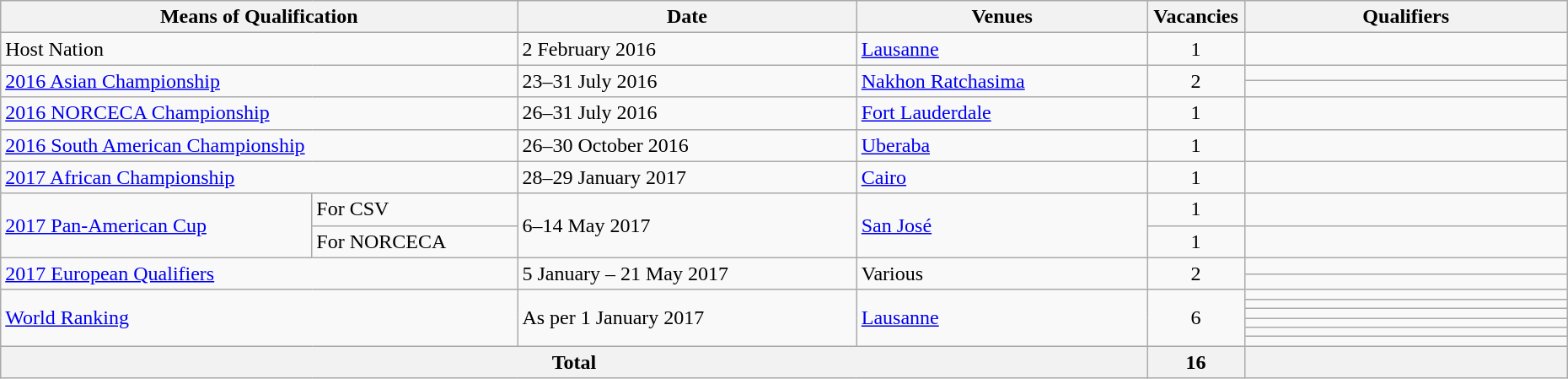<table class="wikitable">
<tr>
<th width=32% colspan="2">Means of Qualification</th>
<th width=21%>Date</th>
<th width=18%>Venues</th>
<th width=6%>Vacancies</th>
<th width=20%>Qualifiers</th>
</tr>
<tr>
<td colspan="2">Host Nation</td>
<td>2 February 2016</td>
<td> <a href='#'>Lausanne</a></td>
<td align="center">1</td>
<td></td>
</tr>
<tr>
<td colspan="2" rowspan="2"><a href='#'>2016 Asian Championship</a></td>
<td rowspan="2">23–31 July 2016</td>
<td rowspan="2"> <a href='#'>Nakhon Ratchasima</a></td>
<td rowspan="2" align="center">2</td>
<td></td>
</tr>
<tr>
<td></td>
</tr>
<tr>
<td colspan="2"><a href='#'>2016 NORCECA Championship</a></td>
<td>26–31 July 2016</td>
<td> <a href='#'>Fort Lauderdale</a></td>
<td align="center">1</td>
<td></td>
</tr>
<tr>
<td colspan="2"><a href='#'>2016 South American Championship</a></td>
<td>26–30 October 2016</td>
<td> <a href='#'>Uberaba</a></td>
<td align="center">1</td>
<td></td>
</tr>
<tr>
<td colspan="2"><a href='#'>2017 African Championship</a></td>
<td>28–29 January 2017</td>
<td> <a href='#'>Cairo</a></td>
<td align="center">1</td>
<td></td>
</tr>
<tr>
<td rowspan="2"><a href='#'>2017 Pan-American Cup</a></td>
<td>For CSV</td>
<td rowspan="2">6–14 May 2017</td>
<td rowspan="2"> <a href='#'>San José</a></td>
<td align="center">1</td>
<td></td>
</tr>
<tr>
<td>For NORCECA</td>
<td align="center">1</td>
<td></td>
</tr>
<tr>
<td colspan="2" rowspan="2"><a href='#'>2017 European Qualifiers</a></td>
<td rowspan="2">5 January – 21 May 2017</td>
<td rowspan="2">Various</td>
<td rowspan="2" align="center">2</td>
<td></td>
</tr>
<tr>
<td></td>
</tr>
<tr>
<td colspan="2" rowspan="6"><a href='#'>World Ranking</a></td>
<td rowspan="6">As per 1 January 2017</td>
<td rowspan="6"> <a href='#'>Lausanne</a></td>
<td align="center" rowspan="6">6</td>
<td></td>
</tr>
<tr>
<td></td>
</tr>
<tr>
<td></td>
</tr>
<tr>
<td></td>
</tr>
<tr>
<td></td>
</tr>
<tr>
<td></td>
</tr>
<tr>
<th colspan="4">Total</th>
<th>16</th>
<th></th>
</tr>
</table>
